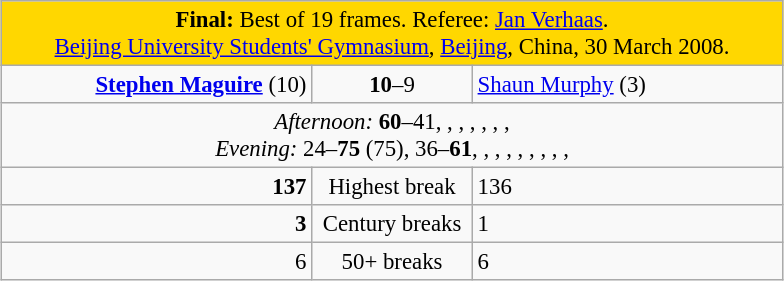<table class="wikitable" style="font-size: 95%; margin: 1em auto 1em auto;">
<tr>
<td colspan="3" align="center" bgcolor="#ffd700"><strong>Final:</strong> Best of 19 frames. Referee: <a href='#'>Jan Verhaas</a>.<br><a href='#'>Beijing University Students' Gymnasium</a>, <a href='#'>Beijing</a>, China, 30 March 2008.</td>
</tr>
<tr>
<td width="200" align="right"><strong><a href='#'>Stephen Maguire</a></strong> (10)<br></td>
<td width="100" align="center"><strong>10</strong>–9</td>
<td width="200"><a href='#'>Shaun Murphy</a> (3)<br></td>
</tr>
<tr>
<td colspan="3" align="center" style="font-size: 100%"><em>Afternoon:</em> <strong>60</strong>–41, , , , , , ,  <br><em>Evening:</em> 24–<strong>75</strong> (75), 36–<strong>61</strong>, , , , , , , , , </td>
</tr>
<tr>
<td align="right"><strong>137</strong></td>
<td align="center">Highest break</td>
<td>136</td>
</tr>
<tr>
<td align="right"><strong>3</strong></td>
<td align="center">Century breaks</td>
<td>1</td>
</tr>
<tr>
<td align="right">6</td>
<td align="center">50+ breaks</td>
<td>6</td>
</tr>
</table>
